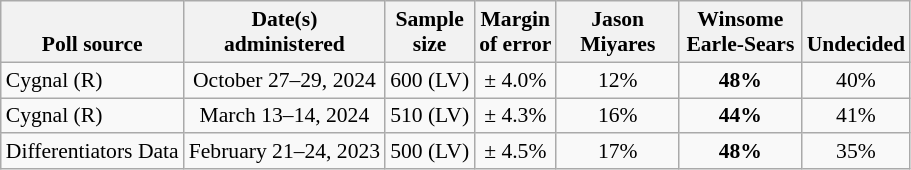<table class="wikitable" style="font-size:90%;text-align:center;">
<tr valign=bottom>
<th>Poll source</th>
<th>Date(s)<br>administered</th>
<th>Sample<br>size</th>
<th>Margin<br>of error</th>
<th style="width:75px;">Jason<br>Miyares</th>
<th style="width:75px;">Winsome<br>Earle-Sears</th>
<th>Undecided</th>
</tr>
<tr>
<td style="text-align:left;">Cygnal (R)</td>
<td>October 27–29, 2024</td>
<td>600 (LV)</td>
<td>± 4.0%</td>
<td>12%</td>
<td><strong>48%</strong></td>
<td>40%</td>
</tr>
<tr>
<td style="text-align:left;">Cygnal (R)</td>
<td>March 13–14, 2024</td>
<td>510 (LV)</td>
<td>± 4.3%</td>
<td>16%</td>
<td><strong>44%</strong></td>
<td>41%</td>
</tr>
<tr>
<td style="text-align:left;">Differentiators Data</td>
<td>February 21–24, 2023</td>
<td>500 (LV)</td>
<td>± 4.5%</td>
<td>17%</td>
<td><strong>48%</strong></td>
<td>35%</td>
</tr>
</table>
